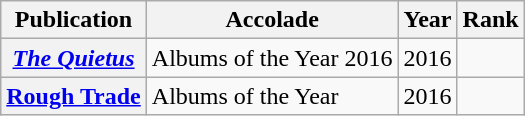<table class="wikitable sortable plainrowheaders">
<tr>
<th>Publication</th>
<th>Accolade</th>
<th>Year</th>
<th>Rank</th>
</tr>
<tr>
<th scope="row"><em><a href='#'>The Quietus</a></em></th>
<td>Albums of the Year 2016</td>
<td>2016</td>
<td></td>
</tr>
<tr>
<th scope="row"><a href='#'>Rough Trade</a></th>
<td>Albums of the Year</td>
<td>2016</td>
<td></td>
</tr>
</table>
